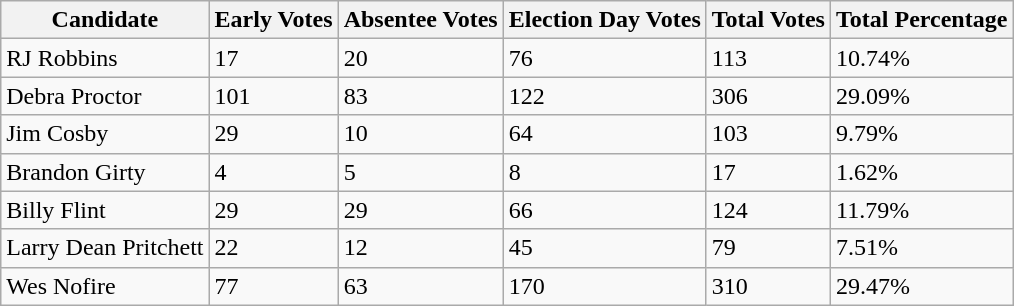<table class="wikitable">
<tr>
<th>Candidate</th>
<th>Early Votes</th>
<th>Absentee Votes</th>
<th>Election Day Votes</th>
<th>Total Votes</th>
<th>Total Percentage</th>
</tr>
<tr>
<td>RJ Robbins</td>
<td>17</td>
<td>20</td>
<td>76</td>
<td>113</td>
<td>10.74%</td>
</tr>
<tr>
<td>Debra Proctor</td>
<td>101</td>
<td>83</td>
<td>122</td>
<td>306</td>
<td>29.09%</td>
</tr>
<tr>
<td>Jim Cosby</td>
<td>29</td>
<td>10</td>
<td>64</td>
<td>103</td>
<td>9.79%</td>
</tr>
<tr>
<td>Brandon Girty</td>
<td>4</td>
<td>5</td>
<td>8</td>
<td>17</td>
<td>1.62%</td>
</tr>
<tr>
<td>Billy Flint</td>
<td>29</td>
<td>29</td>
<td>66</td>
<td>124</td>
<td>11.79%</td>
</tr>
<tr>
<td>Larry Dean Pritchett</td>
<td>22</td>
<td>12</td>
<td>45</td>
<td>79</td>
<td>7.51%</td>
</tr>
<tr>
<td>Wes Nofire</td>
<td>77</td>
<td>63</td>
<td>170</td>
<td>310</td>
<td>29.47%</td>
</tr>
</table>
